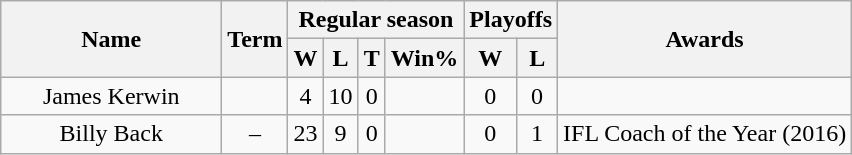<table class="wikitable" style="text-align:center">
<tr>
<th rowspan="2" style="width:140px;">Name</th>
<th rowspan="2">Term</th>
<th colspan="4">Regular season</th>
<th colspan="2">Playoffs</th>
<th rowspan="2">Awards</th>
</tr>
<tr>
<th>W</th>
<th>L</th>
<th>T</th>
<th>Win%</th>
<th>W</th>
<th>L</th>
</tr>
<tr>
<td>James Kerwin</td>
<td></td>
<td>4</td>
<td>10</td>
<td>0</td>
<td></td>
<td>0</td>
<td>0</td>
<td></td>
</tr>
<tr>
<td>Billy Back</td>
<td>–</td>
<td>23</td>
<td>9</td>
<td>0</td>
<td></td>
<td>0</td>
<td>1</td>
<td style="text-align:left;">IFL Coach of the Year (2016)</td>
</tr>
</table>
